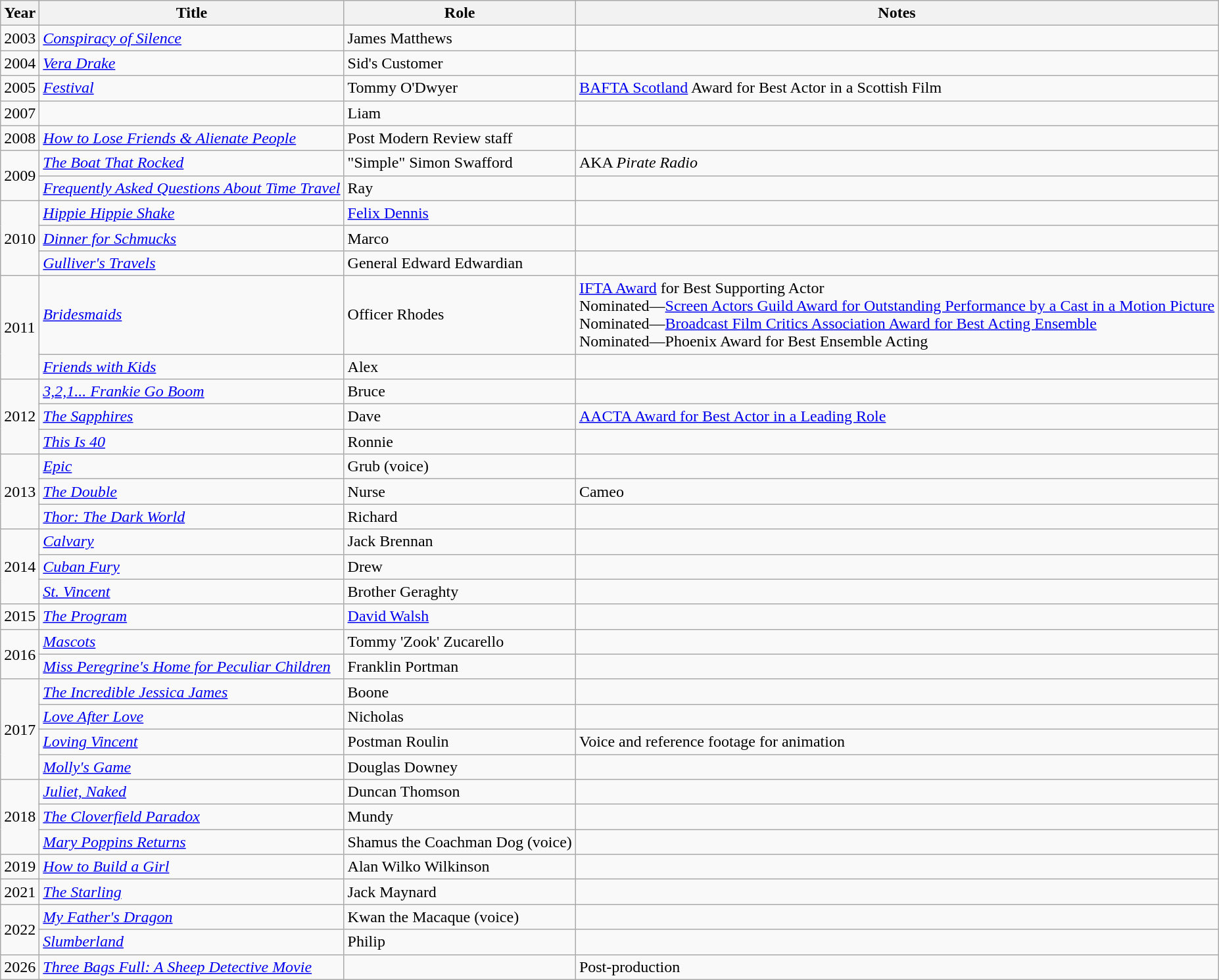<table class="wikitable sortable">
<tr>
<th>Year</th>
<th>Title</th>
<th>Role</th>
<th class="unsortable">Notes</th>
</tr>
<tr>
<td>2003</td>
<td><em><a href='#'>Conspiracy of Silence</a></em></td>
<td>James Matthews</td>
<td></td>
</tr>
<tr>
<td>2004</td>
<td><em><a href='#'>Vera Drake</a></em></td>
<td>Sid's Customer</td>
<td></td>
</tr>
<tr>
<td>2005</td>
<td><em><a href='#'>Festival</a></em></td>
<td>Tommy O'Dwyer</td>
<td><a href='#'>BAFTA Scotland</a> Award for Best Actor in a Scottish Film</td>
</tr>
<tr>
<td>2007</td>
<td><em></em></td>
<td>Liam</td>
<td></td>
</tr>
<tr>
<td>2008</td>
<td><em><a href='#'>How to Lose Friends & Alienate People</a></em></td>
<td>Post Modern Review staff</td>
<td></td>
</tr>
<tr>
<td rowspan=2>2009</td>
<td><em><a href='#'>The Boat That Rocked</a></em></td>
<td>"Simple" Simon Swafford</td>
<td>AKA <em>Pirate Radio</em></td>
</tr>
<tr>
<td><em><a href='#'>Frequently Asked Questions About Time Travel</a></em></td>
<td>Ray</td>
<td></td>
</tr>
<tr>
<td rowspan=3>2010</td>
<td><em><a href='#'>Hippie Hippie Shake</a></em></td>
<td><a href='#'>Felix Dennis</a></td>
<td></td>
</tr>
<tr>
<td><em><a href='#'>Dinner for Schmucks</a></em></td>
<td>Marco</td>
<td></td>
</tr>
<tr>
<td><em><a href='#'>Gulliver's Travels</a></em></td>
<td>General Edward Edwardian</td>
<td></td>
</tr>
<tr>
<td rowspan=2>2011</td>
<td><em><a href='#'>Bridesmaids</a></em></td>
<td>Officer Rhodes</td>
<td><a href='#'>IFTA Award</a> for Best Supporting Actor<br>Nominated—<a href='#'>Screen Actors Guild Award for Outstanding Performance by a Cast in a Motion Picture</a><br>Nominated—<a href='#'>Broadcast Film Critics Association Award for Best Acting Ensemble</a><br>Nominated—Phoenix Award for Best Ensemble Acting</td>
</tr>
<tr>
<td><em><a href='#'>Friends with Kids</a></em></td>
<td>Alex</td>
<td></td>
</tr>
<tr>
<td rowspan=3>2012</td>
<td><em><a href='#'>3,2,1... Frankie Go Boom</a></em></td>
<td>Bruce</td>
<td></td>
</tr>
<tr>
<td><em><a href='#'>The Sapphires</a></em></td>
<td>Dave</td>
<td><a href='#'>AACTA Award for Best Actor in a Leading Role</a></td>
</tr>
<tr>
<td><em><a href='#'>This Is 40</a></em></td>
<td>Ronnie</td>
<td></td>
</tr>
<tr>
<td rowspan=3>2013</td>
<td><em><a href='#'>Epic</a></em></td>
<td>Grub (voice)</td>
<td></td>
</tr>
<tr>
<td><em><a href='#'>The Double</a></em></td>
<td>Nurse</td>
<td>Cameo</td>
</tr>
<tr>
<td><em><a href='#'>Thor: The Dark World</a></em></td>
<td>Richard</td>
<td></td>
</tr>
<tr>
<td rowspan=3>2014</td>
<td><em><a href='#'>Calvary</a></em></td>
<td>Jack Brennan</td>
<td></td>
</tr>
<tr>
<td><em><a href='#'>Cuban Fury</a></em></td>
<td>Drew</td>
<td></td>
</tr>
<tr>
<td><em><a href='#'>St. Vincent</a></em></td>
<td>Brother Geraghty</td>
<td></td>
</tr>
<tr>
<td>2015</td>
<td><em><a href='#'>The Program</a></em></td>
<td><a href='#'>David Walsh</a></td>
<td></td>
</tr>
<tr>
<td rowspan=2>2016</td>
<td><em><a href='#'>Mascots</a></em></td>
<td>Tommy 'Zook' Zucarello</td>
<td></td>
</tr>
<tr>
<td><em><a href='#'>Miss Peregrine's Home for Peculiar Children</a></em></td>
<td>Franklin Portman</td>
<td></td>
</tr>
<tr>
<td rowspan=4>2017</td>
<td><em><a href='#'>The Incredible Jessica James</a></em></td>
<td>Boone</td>
<td></td>
</tr>
<tr>
<td><em><a href='#'>Love After Love</a></em></td>
<td>Nicholas</td>
<td></td>
</tr>
<tr>
<td><em><a href='#'>Loving Vincent</a></em></td>
<td>Postman Roulin</td>
<td>Voice and reference footage for animation</td>
</tr>
<tr>
<td><em><a href='#'>Molly's Game</a></em></td>
<td>Douglas Downey</td>
<td></td>
</tr>
<tr>
<td rowspan=3>2018</td>
<td><em><a href='#'>Juliet, Naked</a></em></td>
<td>Duncan Thomson</td>
<td></td>
</tr>
<tr>
<td><em><a href='#'>The Cloverfield Paradox</a></em></td>
<td>Mundy</td>
<td></td>
</tr>
<tr>
<td><em><a href='#'>Mary Poppins Returns</a></em></td>
<td>Shamus the Coachman Dog (voice)</td>
<td></td>
</tr>
<tr>
<td>2019</td>
<td><em><a href='#'>How to Build a Girl</a></em></td>
<td>Alan Wilko Wilkinson</td>
<td></td>
</tr>
<tr>
<td>2021</td>
<td><em><a href='#'>The Starling</a></em></td>
<td>Jack Maynard</td>
<td></td>
</tr>
<tr>
<td rowspan="2">2022</td>
<td><em><a href='#'>My Father's Dragon</a></em></td>
<td>Kwan the Macaque (voice)</td>
<td></td>
</tr>
<tr>
<td><em><a href='#'>Slumberland</a></em></td>
<td>Philip</td>
<td></td>
</tr>
<tr>
<td>2026</td>
<td><em><a href='#'>Three Bags Full: A Sheep Detective Movie</a></em></td>
<td></td>
<td>Post-production</td>
</tr>
</table>
